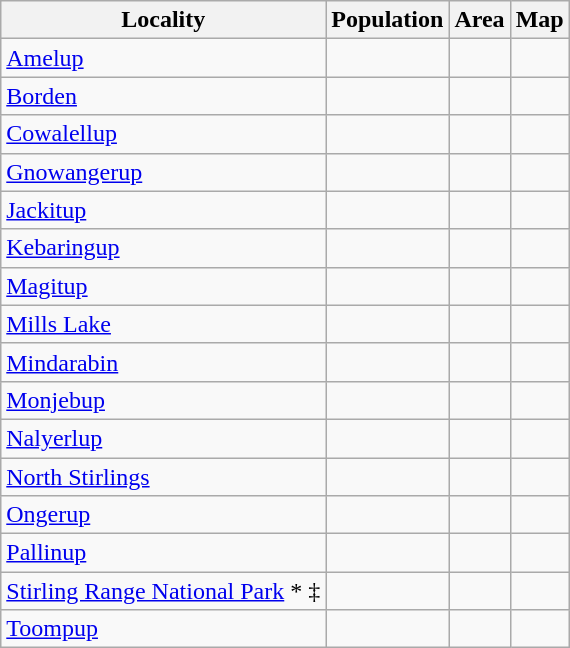<table class="wikitable sortable">
<tr>
<th>Locality</th>
<th data-sort-type=number>Population</th>
<th data-sort-type=number>Area</th>
<th>Map</th>
</tr>
<tr>
<td><a href='#'>Amelup</a></td>
<td></td>
<td></td>
<td></td>
</tr>
<tr>
<td><a href='#'>Borden</a></td>
<td></td>
<td></td>
<td></td>
</tr>
<tr>
<td><a href='#'>Cowalellup</a></td>
<td></td>
<td></td>
<td></td>
</tr>
<tr>
<td><a href='#'>Gnowangerup</a></td>
<td></td>
<td></td>
<td></td>
</tr>
<tr>
<td><a href='#'>Jackitup</a></td>
<td></td>
<td></td>
<td></td>
</tr>
<tr>
<td><a href='#'>Kebaringup</a></td>
<td></td>
<td></td>
<td></td>
</tr>
<tr>
<td><a href='#'>Magitup</a></td>
<td></td>
<td></td>
<td></td>
</tr>
<tr>
<td><a href='#'>Mills Lake</a></td>
<td></td>
<td></td>
<td></td>
</tr>
<tr>
<td><a href='#'>Mindarabin</a></td>
<td></td>
<td></td>
<td></td>
</tr>
<tr>
<td><a href='#'>Monjebup</a></td>
<td></td>
<td></td>
<td></td>
</tr>
<tr>
<td><a href='#'>Nalyerlup</a></td>
<td></td>
<td></td>
<td></td>
</tr>
<tr>
<td><a href='#'>North Stirlings</a></td>
<td></td>
<td></td>
<td></td>
</tr>
<tr>
<td><a href='#'>Ongerup</a></td>
<td></td>
<td></td>
<td></td>
</tr>
<tr>
<td><a href='#'>Pallinup</a></td>
<td></td>
<td></td>
<td></td>
</tr>
<tr>
<td><a href='#'>Stirling Range National Park</a> * ‡</td>
<td></td>
<td></td>
<td></td>
</tr>
<tr>
<td><a href='#'>Toompup</a></td>
<td></td>
<td></td>
<td></td>
</tr>
</table>
